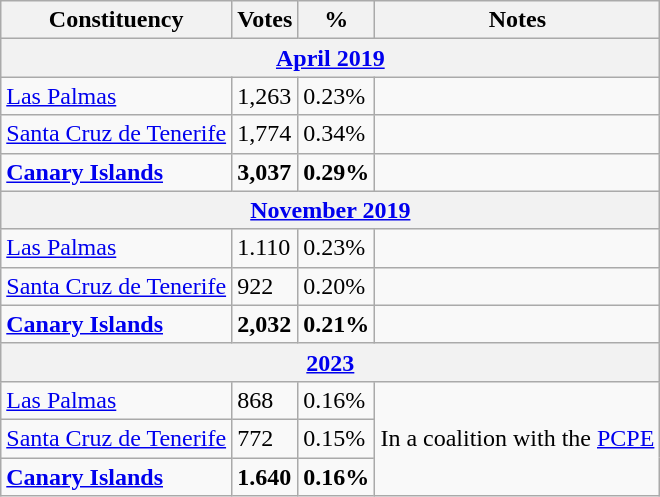<table class="wikitable" style="display: inline-table;">
<tr>
<th>Constituency</th>
<th>Votes</th>
<th>%</th>
<th>Notes</th>
</tr>
<tr>
<th colspan="4"><a href='#'>April 2019</a></th>
</tr>
<tr>
<td><a href='#'>Las Palmas</a></td>
<td>1,263</td>
<td>0.23%</td>
<td></td>
</tr>
<tr>
<td><a href='#'>Santa Cruz de Tenerife</a></td>
<td>1,774</td>
<td>0.34%</td>
<td></td>
</tr>
<tr>
<td><strong><a href='#'>Canary Islands</a></strong></td>
<td><strong>3,037</strong></td>
<td><strong>0.29%</strong></td>
<td></td>
</tr>
<tr>
<th colspan="4"><a href='#'>November 2019</a></th>
</tr>
<tr>
<td><a href='#'>Las Palmas</a></td>
<td>1.110</td>
<td>0.23%</td>
<td></td>
</tr>
<tr>
<td><a href='#'>Santa Cruz de Tenerife</a></td>
<td>922</td>
<td>0.20%</td>
<td></td>
</tr>
<tr>
<td><strong><a href='#'>Canary Islands</a></strong></td>
<td><strong>2,032</strong></td>
<td><strong>0.21%</strong></td>
<td></td>
</tr>
<tr>
<th colspan="4"><a href='#'>2023</a></th>
</tr>
<tr>
<td><a href='#'>Las Palmas</a></td>
<td>868</td>
<td>0.16%</td>
<td rowspan="3">In a coalition with the <a href='#'>PCPE</a></td>
</tr>
<tr>
<td><a href='#'>Santa Cruz de Tenerife</a></td>
<td>772</td>
<td>0.15%</td>
</tr>
<tr>
<td><strong><a href='#'>Canary Islands</a></strong></td>
<td><strong>1.640</strong></td>
<td><strong>0.16%</strong></td>
</tr>
</table>
